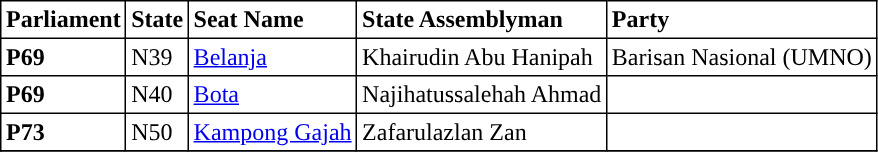<table class="toccolours sortable" border="1" cellpadding="3" style="border-collapse:collapse; text-align: left;">
<tr>
<th align="center">Parliament</th>
<th>State</th>
<th>Seat Name</th>
<th>State Assemblyman</th>
<th>Party</th>
</tr>
<tr>
<th align="left">P69</th>
<td>N39</td>
<td><a href='#'>Belanja</a></td>
<td>Khairudin Abu Hanipah</td>
<td>Barisan Nasional (UMNO)</td>
</tr>
<tr>
<th align="left">P69</th>
<td>N40</td>
<td><a href='#'>Bota</a></td>
<td>Najihatussalehah Ahmad</td>
<td></td>
</tr>
<tr>
<th align="left">P73</th>
<td>N50</td>
<td><a href='#'>Kampong Gajah</a></td>
<td>Zafarulazlan Zan</td>
<td></td>
</tr>
<tr>
</tr>
</table>
